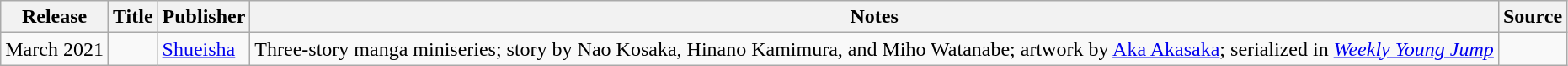<table class="wikitable">
<tr>
<th>Release</th>
<th>Title</th>
<th>Publisher</th>
<th>Notes</th>
<th>Source</th>
</tr>
<tr>
<td>March 2021</td>
<td></td>
<td><a href='#'>Shueisha</a></td>
<td>Three-story manga miniseries; story by Nao Kosaka, Hinano Kamimura, and Miho Watanabe; artwork by <a href='#'>Aka Akasaka</a>; serialized in <em><a href='#'>Weekly Young Jump</a></em></td>
<td></td>
</tr>
</table>
